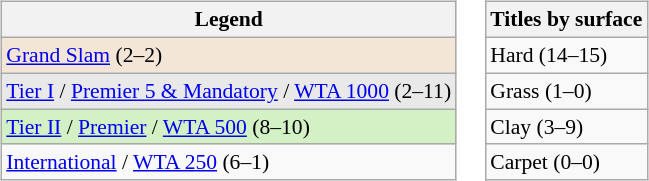<table>
<tr valign=top>
<td><br><table class=wikitable style="font-size:90%">
<tr>
<th>Legend</th>
</tr>
<tr>
<td bgcolor=#f3e6d7><a href='#'>Grand Slam</a> (2–2)</td>
</tr>
<tr>
<td bgcolor="#e9e9e9"><a href='#'>Tier I</a> / <a href='#'>Premier 5 & Mandatory</a> / <a href='#'>WTA 1000</a> (2–11)</td>
</tr>
<tr>
<td bgcolor="#d4f1c5"><a href='#'>Tier II</a> / <a href='#'>Premier</a> / <a href='#'>WTA 500</a> (8–10)</td>
</tr>
<tr>
<td><a href='#'>International</a> / <a href='#'>WTA 250</a> (6–1)</td>
</tr>
</table>
</td>
<td><br><table class=wikitable style="font-size:90%">
<tr>
<th>Titles by surface</th>
</tr>
<tr>
<td>Hard (14–15)</td>
</tr>
<tr>
<td>Grass (1–0)</td>
</tr>
<tr>
<td>Clay (3–9)</td>
</tr>
<tr>
<td>Carpet (0–0)</td>
</tr>
</table>
</td>
</tr>
</table>
